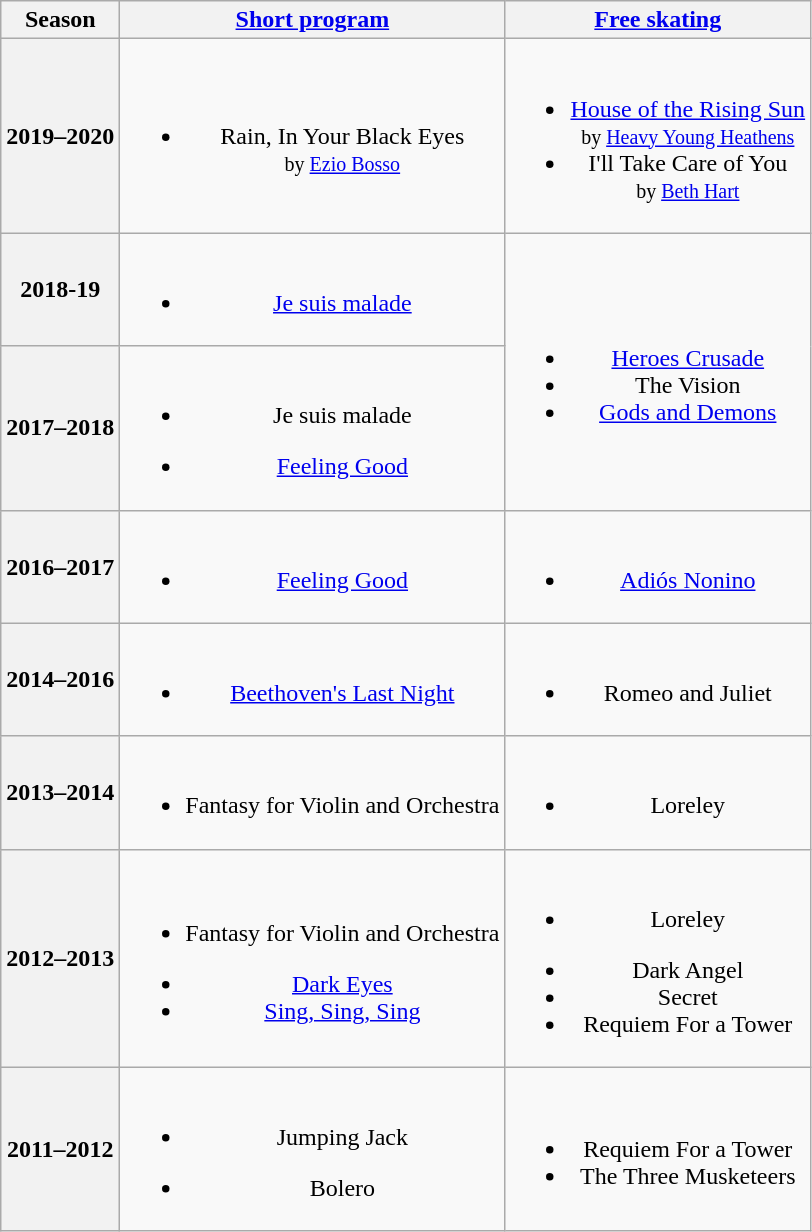<table class=wikitable style=text-align:center>
<tr>
<th>Season</th>
<th><a href='#'>Short program</a></th>
<th><a href='#'>Free skating</a></th>
</tr>
<tr>
<th>2019–2020</th>
<td><br><ul><li>Rain, In Your Black Eyes <br><small>by <a href='#'>Ezio Bosso</a></small></li></ul></td>
<td><br><ul><li><a href='#'>House of the Rising Sun</a> <br><small>by <a href='#'>Heavy Young Heathens</a></small></li><li>I'll Take Care of You <br><small>by <a href='#'>Beth Hart</a></small></li></ul></td>
</tr>
<tr>
<th>2018-19</th>
<td><br><ul><li><a href='#'>Je suis malade</a> <br></li></ul></td>
<td rowspan=2><br><ul><li><a href='#'>Heroes Crusade</a> <br></li><li>The Vision <br></li><li><a href='#'>Gods and Demons</a> <br></li></ul></td>
</tr>
<tr>
<th>2017–2018 <br> </th>
<td><br><ul><li>Je suis malade <br></li></ul><ul><li><a href='#'>Feeling Good</a> <br> </li></ul></td>
</tr>
<tr>
<th>2016–2017 <br> </th>
<td><br><ul><li><a href='#'>Feeling Good</a> <br></li></ul></td>
<td><br><ul><li><a href='#'>Adiós Nonino</a> <br></li></ul></td>
</tr>
<tr>
<th>2014–2016 <br> </th>
<td><br><ul><li><a href='#'>Beethoven's Last Night</a> <br></li></ul></td>
<td><br><ul><li>Romeo and Juliet <br></li></ul></td>
</tr>
<tr>
<th>2013–2014 <br> </th>
<td><br><ul><li>Fantasy for Violin and Orchestra <br></li></ul></td>
<td><br><ul><li>Loreley <br></li></ul></td>
</tr>
<tr>
<th>2012–2013 <br> </th>
<td><br><ul><li>Fantasy for Violin and Orchestra <br></li></ul><ul><li><a href='#'>Dark Eyes</a></li><li><a href='#'>Sing, Sing, Sing</a></li></ul></td>
<td><br><ul><li>Loreley <br></li></ul><ul><li>Dark Angel</li><li>Secret</li><li>Requiem For a Tower</li></ul></td>
</tr>
<tr>
<th>2011–2012 <br> </th>
<td><br><ul><li>Jumping Jack <br></li></ul><ul><li>Bolero <br></li></ul></td>
<td><br><ul><li>Requiem For a Tower</li><li>The Three Musketeers</li></ul></td>
</tr>
</table>
